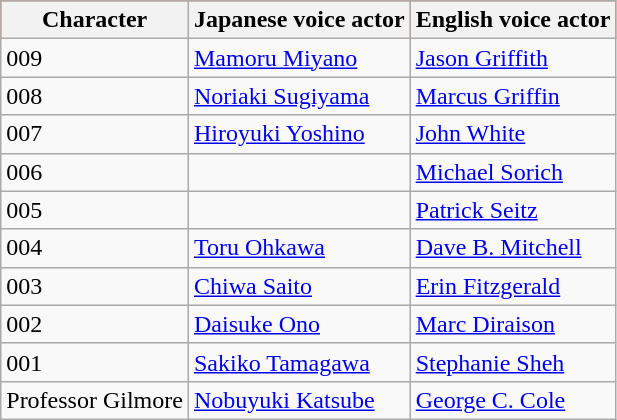<table border="1" style="border-collapse: collapse;" class="wikitable">
<tr style="background-color: rgb(255,85,0);">
<th>Character</th>
<th>Japanese voice actor</th>
<th>English voice actor</th>
</tr>
<tr>
<td>009</td>
<td><a href='#'>Mamoru Miyano</a></td>
<td><a href='#'>Jason Griffith</a></td>
</tr>
<tr>
<td>008</td>
<td><a href='#'>Noriaki Sugiyama</a></td>
<td><a href='#'>Marcus Griffin</a></td>
</tr>
<tr>
<td>007</td>
<td><a href='#'>Hiroyuki Yoshino</a></td>
<td><a href='#'>John White</a></td>
</tr>
<tr>
<td>006</td>
<td></td>
<td><a href='#'>Michael Sorich</a></td>
</tr>
<tr>
<td>005</td>
<td></td>
<td><a href='#'>Patrick Seitz</a></td>
</tr>
<tr>
<td>004</td>
<td><a href='#'>Toru Ohkawa</a></td>
<td><a href='#'>Dave B. Mitchell</a></td>
</tr>
<tr>
<td>003</td>
<td><a href='#'>Chiwa Saito</a></td>
<td><a href='#'>Erin Fitzgerald</a></td>
</tr>
<tr>
<td>002</td>
<td><a href='#'>Daisuke Ono</a></td>
<td><a href='#'>Marc Diraison</a></td>
</tr>
<tr>
<td>001</td>
<td><a href='#'>Sakiko Tamagawa</a></td>
<td><a href='#'>Stephanie Sheh</a></td>
</tr>
<tr>
<td>Professor Gilmore</td>
<td><a href='#'>Nobuyuki Katsube</a></td>
<td><a href='#'>George C. Cole</a></td>
</tr>
</table>
